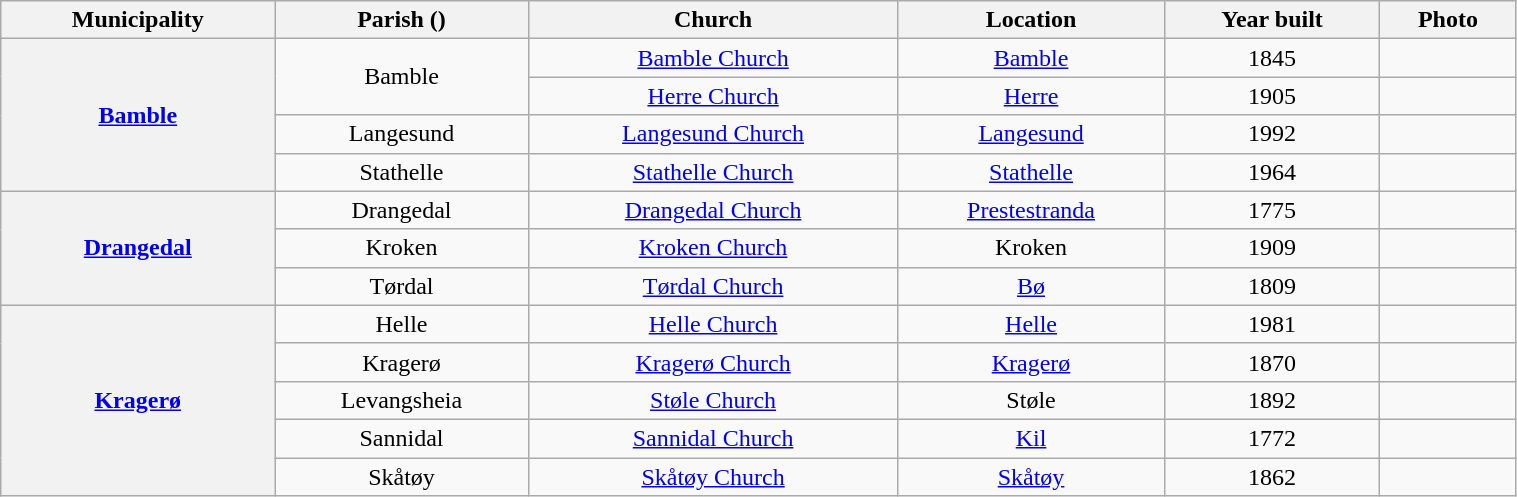<table class="wikitable" style="text-align: center; width: 80%;">
<tr>
<th>Municipality</th>
<th>Parish ()</th>
<th>Church</th>
<th>Location</th>
<th>Year built</th>
<th>Photo</th>
</tr>
<tr>
<th rowspan="4"><a href='#'>Bamble</a></th>
<td rowspan="2">Bamble</td>
<td><a href='#'>Bamble Church</a></td>
<td><a href='#'>Bamble</a></td>
<td>1845</td>
<td></td>
</tr>
<tr>
<td><a href='#'>Herre Church</a></td>
<td><a href='#'>Herre</a></td>
<td>1905</td>
<td></td>
</tr>
<tr>
<td rowspan="1">Langesund</td>
<td><a href='#'>Langesund Church</a></td>
<td><a href='#'>Langesund</a></td>
<td>1992</td>
<td></td>
</tr>
<tr>
<td rowspan="1">Stathelle</td>
<td><a href='#'>Stathelle Church</a></td>
<td><a href='#'>Stathelle</a></td>
<td>1964</td>
<td></td>
</tr>
<tr>
<th rowspan="3"><a href='#'>Drangedal</a></th>
<td rowspan="1">Drangedal</td>
<td><a href='#'>Drangedal Church</a></td>
<td><a href='#'>Prestestranda</a></td>
<td>1775</td>
<td></td>
</tr>
<tr>
<td rowspan="1">Kroken</td>
<td><a href='#'>Kroken Church</a></td>
<td>Kroken</td>
<td>1909</td>
<td></td>
</tr>
<tr>
<td rowspan="1">Tørdal</td>
<td><a href='#'>Tørdal Church</a></td>
<td><a href='#'>Bø</a></td>
<td>1809</td>
<td></td>
</tr>
<tr>
<th rowspan="5"><a href='#'>Kragerø</a></th>
<td rowspan="1">Helle</td>
<td><a href='#'>Helle Church</a></td>
<td><a href='#'>Helle</a></td>
<td>1981</td>
<td></td>
</tr>
<tr>
<td rowspan="1">Kragerø</td>
<td><a href='#'>Kragerø Church</a></td>
<td><a href='#'>Kragerø</a></td>
<td>1870</td>
<td></td>
</tr>
<tr>
<td rowspan="1">Levangsheia</td>
<td><a href='#'>Støle Church</a></td>
<td>Støle</td>
<td>1892</td>
<td></td>
</tr>
<tr>
<td rowspan="1">Sannidal</td>
<td><a href='#'>Sannidal Church</a></td>
<td><a href='#'>Kil</a></td>
<td>1772</td>
<td></td>
</tr>
<tr>
<td rowspan="1">Skåtøy</td>
<td><a href='#'>Skåtøy Church</a></td>
<td><a href='#'>Skåtøy</a></td>
<td>1862</td>
<td></td>
</tr>
</table>
